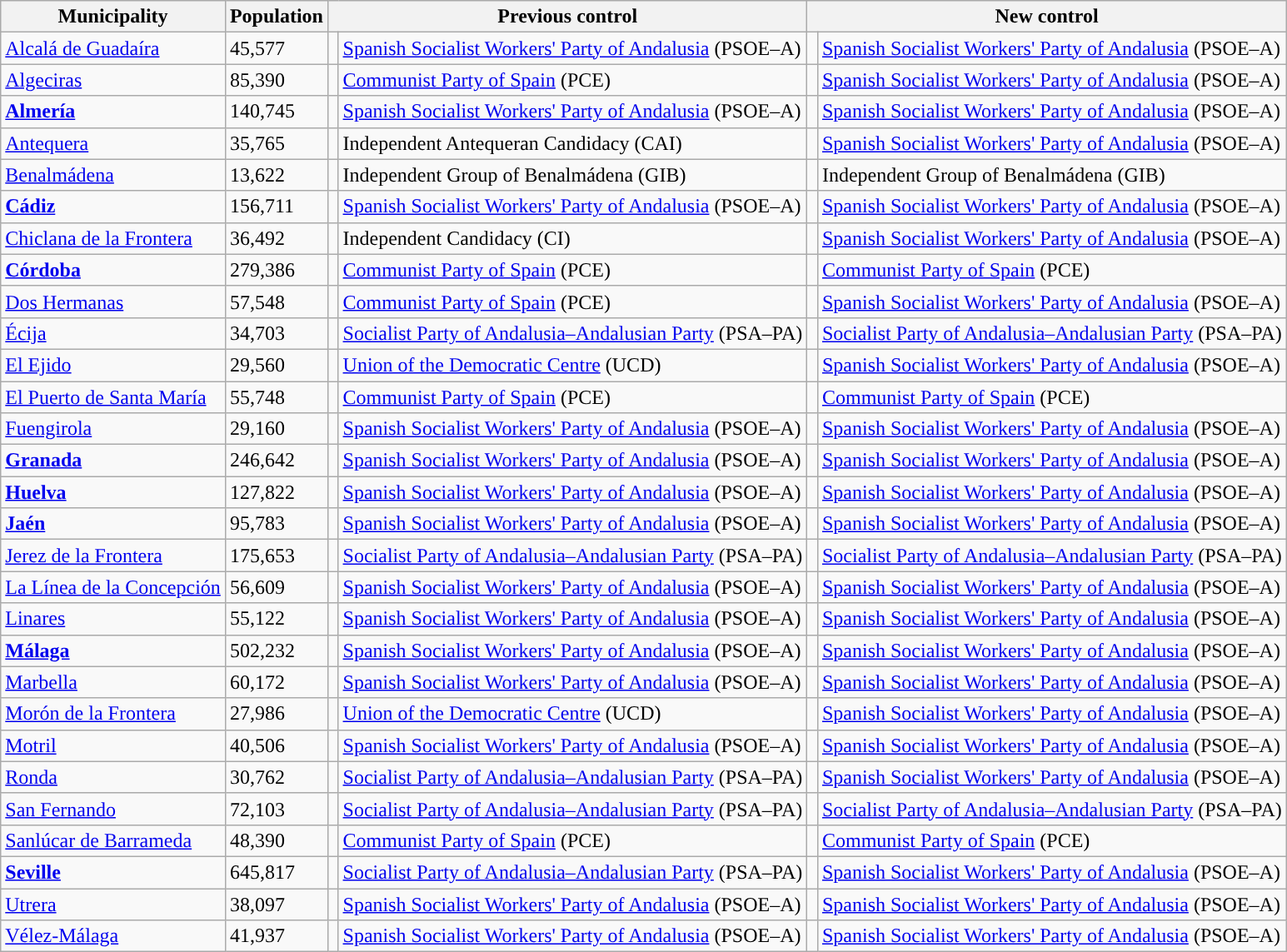<table class="wikitable sortable">
<tr>
<th>Municipality</th>
<th>Population</th>
<th colspan="2" style="width:375px;">Previous control</th>
<th colspan="2" style="width:375px;">New control</th>
</tr>
<tr>
<td><a href='#'>Alcalá de Guadaíra</a></td>
<td>45,577</td>
<td width="1" style="color:inherit;background:"></td>
<td><a href='#'>Spanish Socialist Workers' Party of Andalusia</a> (PSOE–A)</td>
<td width="1" style="color:inherit;background:"></td>
<td><a href='#'>Spanish Socialist Workers' Party of Andalusia</a> (PSOE–A)</td>
</tr>
<tr>
<td><a href='#'>Algeciras</a></td>
<td>85,390</td>
<td style="color:inherit;background:"></td>
<td><a href='#'>Communist Party of Spain</a> (PCE)</td>
<td style="color:inherit;background:"></td>
<td><a href='#'>Spanish Socialist Workers' Party of Andalusia</a> (PSOE–A)</td>
</tr>
<tr>
<td><strong><a href='#'>Almería</a></strong></td>
<td>140,745</td>
<td style="color:inherit;background:"></td>
<td><a href='#'>Spanish Socialist Workers' Party of Andalusia</a> (PSOE–A)</td>
<td style="color:inherit;background:"></td>
<td><a href='#'>Spanish Socialist Workers' Party of Andalusia</a> (PSOE–A)</td>
</tr>
<tr>
<td><a href='#'>Antequera</a></td>
<td>35,765</td>
<td style="color:inherit;background:"></td>
<td>Independent Antequeran Candidacy (CAI)</td>
<td style="color:inherit;background:"></td>
<td><a href='#'>Spanish Socialist Workers' Party of Andalusia</a> (PSOE–A)</td>
</tr>
<tr>
<td><a href='#'>Benalmádena</a></td>
<td>13,622</td>
<td style="color:inherit;background:"></td>
<td>Independent Group of Benalmádena (GIB)</td>
<td style="color:inherit;background:"></td>
<td>Independent Group of Benalmádena (GIB)</td>
</tr>
<tr>
<td><strong><a href='#'>Cádiz</a></strong></td>
<td>156,711</td>
<td style="color:inherit;background:"></td>
<td><a href='#'>Spanish Socialist Workers' Party of Andalusia</a> (PSOE–A)</td>
<td style="color:inherit;background:"></td>
<td><a href='#'>Spanish Socialist Workers' Party of Andalusia</a> (PSOE–A)</td>
</tr>
<tr>
<td><a href='#'>Chiclana de la Frontera</a></td>
<td>36,492</td>
<td style="color:inherit;background:"></td>
<td>Independent Candidacy (CI)</td>
<td style="color:inherit;background:"></td>
<td><a href='#'>Spanish Socialist Workers' Party of Andalusia</a> (PSOE–A)</td>
</tr>
<tr>
<td><strong><a href='#'>Córdoba</a></strong></td>
<td>279,386</td>
<td style="color:inherit;background:"></td>
<td><a href='#'>Communist Party of Spain</a> (PCE)</td>
<td style="color:inherit;background:"></td>
<td><a href='#'>Communist Party of Spain</a> (PCE)</td>
</tr>
<tr>
<td><a href='#'>Dos Hermanas</a></td>
<td>57,548</td>
<td style="color:inherit;background:"></td>
<td><a href='#'>Communist Party of Spain</a> (PCE)</td>
<td style="color:inherit;background:"></td>
<td><a href='#'>Spanish Socialist Workers' Party of Andalusia</a> (PSOE–A)</td>
</tr>
<tr>
<td><a href='#'>Écija</a></td>
<td>34,703</td>
<td style="color:inherit;background:"></td>
<td><a href='#'>Socialist Party of Andalusia–Andalusian Party</a> (PSA–PA)</td>
<td style="color:inherit;background:"></td>
<td><a href='#'>Socialist Party of Andalusia–Andalusian Party</a> (PSA–PA)</td>
</tr>
<tr>
<td><a href='#'>El Ejido</a></td>
<td>29,560</td>
<td style="color:inherit;background:"></td>
<td><a href='#'>Union of the Democratic Centre</a> (UCD)</td>
<td style="color:inherit;background:"></td>
<td><a href='#'>Spanish Socialist Workers' Party of Andalusia</a> (PSOE–A)</td>
</tr>
<tr>
<td><a href='#'>El Puerto de Santa María</a></td>
<td>55,748</td>
<td style="color:inherit;background:"></td>
<td><a href='#'>Communist Party of Spain</a> (PCE)</td>
<td style="color:inherit;background:"></td>
<td><a href='#'>Communist Party of Spain</a> (PCE) </td>
</tr>
<tr>
<td><a href='#'>Fuengirola</a></td>
<td>29,160</td>
<td style="color:inherit;background:"></td>
<td><a href='#'>Spanish Socialist Workers' Party of Andalusia</a> (PSOE–A)</td>
<td style="color:inherit;background:"></td>
<td><a href='#'>Spanish Socialist Workers' Party of Andalusia</a> (PSOE–A)</td>
</tr>
<tr>
<td><strong><a href='#'>Granada</a></strong></td>
<td>246,642</td>
<td style="color:inherit;background:"></td>
<td><a href='#'>Spanish Socialist Workers' Party of Andalusia</a> (PSOE–A)</td>
<td style="color:inherit;background:"></td>
<td><a href='#'>Spanish Socialist Workers' Party of Andalusia</a> (PSOE–A)</td>
</tr>
<tr>
<td><strong><a href='#'>Huelva</a></strong></td>
<td>127,822</td>
<td style="color:inherit;background:"></td>
<td><a href='#'>Spanish Socialist Workers' Party of Andalusia</a> (PSOE–A)</td>
<td style="color:inherit;background:"></td>
<td><a href='#'>Spanish Socialist Workers' Party of Andalusia</a> (PSOE–A)</td>
</tr>
<tr>
<td><strong><a href='#'>Jaén</a></strong></td>
<td>95,783</td>
<td style="color:inherit;background:"></td>
<td><a href='#'>Spanish Socialist Workers' Party of Andalusia</a> (PSOE–A)</td>
<td style="color:inherit;background:"></td>
<td><a href='#'>Spanish Socialist Workers' Party of Andalusia</a> (PSOE–A)</td>
</tr>
<tr>
<td><a href='#'>Jerez de la Frontera</a></td>
<td>175,653</td>
<td style="color:inherit;background:"></td>
<td><a href='#'>Socialist Party of Andalusia–Andalusian Party</a> (PSA–PA)</td>
<td style="color:inherit;background:"></td>
<td><a href='#'>Socialist Party of Andalusia–Andalusian Party</a> (PSA–PA)</td>
</tr>
<tr>
<td><a href='#'>La Línea de la Concepción</a></td>
<td>56,609</td>
<td style="color:inherit;background:"></td>
<td><a href='#'>Spanish Socialist Workers' Party of Andalusia</a> (PSOE–A)</td>
<td style="color:inherit;background:"></td>
<td><a href='#'>Spanish Socialist Workers' Party of Andalusia</a> (PSOE–A)</td>
</tr>
<tr>
<td><a href='#'>Linares</a></td>
<td>55,122</td>
<td style="color:inherit;background:"></td>
<td><a href='#'>Spanish Socialist Workers' Party of Andalusia</a> (PSOE–A)</td>
<td style="color:inherit;background:"></td>
<td><a href='#'>Spanish Socialist Workers' Party of Andalusia</a> (PSOE–A)</td>
</tr>
<tr>
<td><strong><a href='#'>Málaga</a></strong></td>
<td>502,232</td>
<td style="color:inherit;background:"></td>
<td><a href='#'>Spanish Socialist Workers' Party of Andalusia</a> (PSOE–A)</td>
<td style="color:inherit;background:"></td>
<td><a href='#'>Spanish Socialist Workers' Party of Andalusia</a> (PSOE–A)</td>
</tr>
<tr>
<td><a href='#'>Marbella</a></td>
<td>60,172</td>
<td style="color:inherit;background:"></td>
<td><a href='#'>Spanish Socialist Workers' Party of Andalusia</a> (PSOE–A)</td>
<td style="color:inherit;background:"></td>
<td><a href='#'>Spanish Socialist Workers' Party of Andalusia</a> (PSOE–A)</td>
</tr>
<tr>
<td><a href='#'>Morón de la Frontera</a></td>
<td>27,986</td>
<td style="color:inherit;background:"></td>
<td><a href='#'>Union of the Democratic Centre</a> (UCD)</td>
<td style="color:inherit;background:"></td>
<td><a href='#'>Spanish Socialist Workers' Party of Andalusia</a> (PSOE–A)</td>
</tr>
<tr>
<td><a href='#'>Motril</a></td>
<td>40,506</td>
<td style="color:inherit;background:"></td>
<td><a href='#'>Spanish Socialist Workers' Party of Andalusia</a> (PSOE–A)</td>
<td style="color:inherit;background:"></td>
<td><a href='#'>Spanish Socialist Workers' Party of Andalusia</a> (PSOE–A)</td>
</tr>
<tr>
<td><a href='#'>Ronda</a></td>
<td>30,762</td>
<td style="color:inherit;background:"></td>
<td><a href='#'>Socialist Party of Andalusia–Andalusian Party</a> (PSA–PA)</td>
<td style="color:inherit;background:"></td>
<td><a href='#'>Spanish Socialist Workers' Party of Andalusia</a> (PSOE–A)</td>
</tr>
<tr>
<td><a href='#'>San Fernando</a></td>
<td>72,103</td>
<td style="color:inherit;background:"></td>
<td><a href='#'>Socialist Party of Andalusia–Andalusian Party</a> (PSA–PA)</td>
<td style="color:inherit;background:"></td>
<td><a href='#'>Socialist Party of Andalusia–Andalusian Party</a> (PSA–PA) </td>
</tr>
<tr>
<td><a href='#'>Sanlúcar de Barrameda</a></td>
<td>48,390</td>
<td style="color:inherit;background:"></td>
<td><a href='#'>Communist Party of Spain</a> (PCE)</td>
<td style="color:inherit;background:"></td>
<td><a href='#'>Communist Party of Spain</a> (PCE)</td>
</tr>
<tr>
<td><strong><a href='#'>Seville</a></strong></td>
<td>645,817</td>
<td style="color:inherit;background:"></td>
<td><a href='#'>Socialist Party of Andalusia–Andalusian Party</a> (PSA–PA)</td>
<td style="color:inherit;background:"></td>
<td><a href='#'>Spanish Socialist Workers' Party of Andalusia</a> (PSOE–A)</td>
</tr>
<tr>
<td><a href='#'>Utrera</a></td>
<td>38,097</td>
<td style="color:inherit;background:"></td>
<td><a href='#'>Spanish Socialist Workers' Party of Andalusia</a> (PSOE–A)</td>
<td style="color:inherit;background:"></td>
<td><a href='#'>Spanish Socialist Workers' Party of Andalusia</a> (PSOE–A)</td>
</tr>
<tr>
<td><a href='#'>Vélez-Málaga</a></td>
<td>41,937</td>
<td style="color:inherit;background:"></td>
<td><a href='#'>Spanish Socialist Workers' Party of Andalusia</a> (PSOE–A)</td>
<td style="color:inherit;background:"></td>
<td><a href='#'>Spanish Socialist Workers' Party of Andalusia</a> (PSOE–A)</td>
</tr>
</table>
